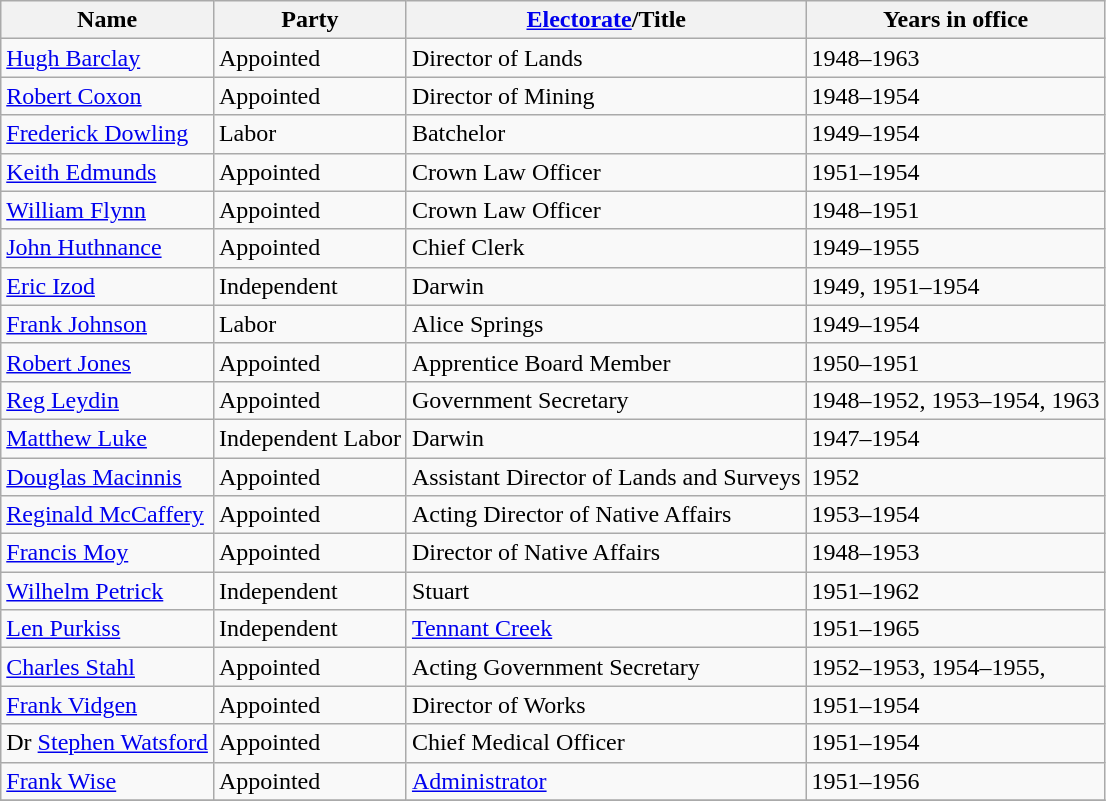<table class="wikitable sortable">
<tr>
<th>Name</th>
<th>Party</th>
<th><a href='#'>Electorate</a>/Title</th>
<th>Years in office</th>
</tr>
<tr>
<td><a href='#'>Hugh Barclay</a></td>
<td>Appointed</td>
<td>Director of Lands</td>
<td>1948–1963</td>
</tr>
<tr>
<td><a href='#'>Robert Coxon</a></td>
<td>Appointed</td>
<td>Director of Mining</td>
<td>1948–1954</td>
</tr>
<tr>
<td><a href='#'>Frederick Dowling</a></td>
<td>Labor</td>
<td>Batchelor</td>
<td>1949–1954</td>
</tr>
<tr>
<td><a href='#'>Keith Edmunds</a> </td>
<td>Appointed</td>
<td>Crown Law Officer</td>
<td>1951–1954</td>
</tr>
<tr>
<td><a href='#'>William Flynn</a> </td>
<td>Appointed</td>
<td>Crown Law Officer</td>
<td>1948–1951</td>
</tr>
<tr>
<td><a href='#'>John Huthnance</a></td>
<td>Appointed</td>
<td>Chief Clerk</td>
<td>1949–1955</td>
</tr>
<tr>
<td><a href='#'>Eric Izod</a></td>
<td>Independent</td>
<td>Darwin</td>
<td>1949, 1951–1954</td>
</tr>
<tr>
<td><a href='#'>Frank Johnson</a></td>
<td>Labor</td>
<td>Alice Springs</td>
<td>1949–1954</td>
</tr>
<tr>
<td><a href='#'>Robert Jones</a>  </td>
<td>Appointed</td>
<td>Apprentice Board Member</td>
<td>1950–1951</td>
</tr>
<tr>
<td><a href='#'>Reg Leydin</a> </td>
<td>Appointed</td>
<td>Government Secretary</td>
<td>1948–1952, 1953–1954, 1963</td>
</tr>
<tr>
<td><a href='#'>Matthew Luke</a></td>
<td>Independent Labor</td>
<td>Darwin</td>
<td>1947–1954</td>
</tr>
<tr>
<td><a href='#'>Douglas Macinnis</a></td>
<td>Appointed</td>
<td>Assistant Director of Lands and Surveys</td>
<td>1952</td>
</tr>
<tr>
<td><a href='#'>Reginald McCaffery</a> </td>
<td>Appointed</td>
<td>Acting Director of Native Affairs</td>
<td>1953–1954</td>
</tr>
<tr>
<td><a href='#'>Francis Moy</a> </td>
<td>Appointed</td>
<td>Director of Native Affairs</td>
<td>1948–1953</td>
</tr>
<tr>
<td><a href='#'>Wilhelm Petrick</a></td>
<td>Independent</td>
<td>Stuart</td>
<td>1951–1962</td>
</tr>
<tr>
<td><a href='#'>Len Purkiss</a></td>
<td>Independent</td>
<td><a href='#'>Tennant Creek</a></td>
<td>1951–1965</td>
</tr>
<tr>
<td><a href='#'>Charles Stahl</a> </td>
<td>Appointed</td>
<td>Acting Government Secretary</td>
<td>1952–1953, 1954–1955,</td>
</tr>
<tr>
<td><a href='#'>Frank Vidgen</a> </td>
<td>Appointed</td>
<td>Director of Works</td>
<td>1951–1954</td>
</tr>
<tr>
<td>Dr <a href='#'>Stephen Watsford</a></td>
<td>Appointed</td>
<td>Chief Medical Officer</td>
<td>1951–1954</td>
</tr>
<tr>
<td><a href='#'>Frank Wise</a></td>
<td>Appointed</td>
<td><a href='#'>Administrator</a></td>
<td>1951–1956</td>
</tr>
<tr>
</tr>
</table>
